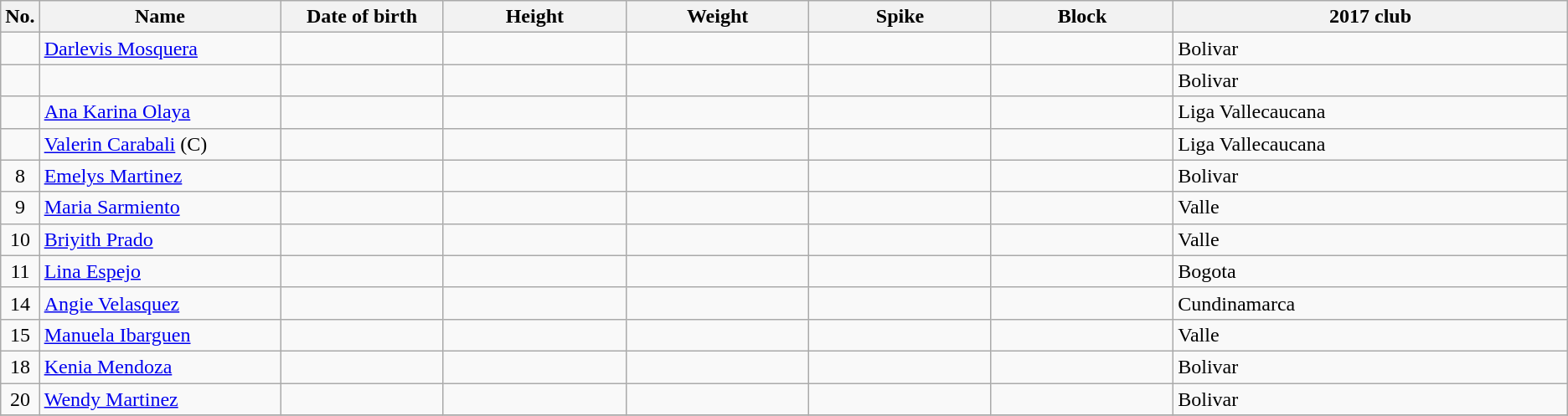<table class="wikitable sortable" style="font-size:100%; text-align:center;">
<tr>
<th>No.</th>
<th style="width:12em">Name</th>
<th style="width:8em">Date of birth</th>
<th style="width:9em">Height</th>
<th style="width:9em">Weight</th>
<th style="width:9em">Spike</th>
<th style="width:9em">Block</th>
<th style="width:20em">2017 club</th>
</tr>
<tr>
<td></td>
<td align=left><a href='#'>Darlevis Mosquera</a></td>
<td align=right></td>
<td></td>
<td></td>
<td></td>
<td></td>
<td align=left> Bolivar</td>
</tr>
<tr>
<td></td>
<td align=left></td>
<td align=right></td>
<td></td>
<td></td>
<td></td>
<td></td>
<td align=left> Bolivar</td>
</tr>
<tr>
<td></td>
<td align=left><a href='#'>Ana Karina Olaya</a></td>
<td align=right></td>
<td></td>
<td></td>
<td></td>
<td></td>
<td align=left> Liga Vallecaucana</td>
</tr>
<tr>
<td></td>
<td align=left><a href='#'>Valerin Carabali</a> (C)</td>
<td align=right></td>
<td></td>
<td></td>
<td></td>
<td></td>
<td align=left> Liga Vallecaucana</td>
</tr>
<tr>
<td>8</td>
<td align=left><a href='#'>Emelys Martinez</a></td>
<td align=right></td>
<td></td>
<td></td>
<td></td>
<td></td>
<td align=left> Bolivar</td>
</tr>
<tr>
<td>9</td>
<td align=left><a href='#'>Maria Sarmiento</a></td>
<td align=right></td>
<td></td>
<td></td>
<td></td>
<td></td>
<td align=left> Valle</td>
</tr>
<tr>
<td>10</td>
<td align=left><a href='#'>Briyith Prado</a></td>
<td align=right></td>
<td></td>
<td></td>
<td></td>
<td></td>
<td align=left> Valle</td>
</tr>
<tr>
<td>11</td>
<td align=left><a href='#'>Lina Espejo</a></td>
<td align=right></td>
<td></td>
<td></td>
<td></td>
<td></td>
<td align=left> Bogota</td>
</tr>
<tr>
<td>14</td>
<td align=left><a href='#'>Angie Velasquez</a></td>
<td align=right></td>
<td></td>
<td></td>
<td></td>
<td></td>
<td align=left> Cundinamarca</td>
</tr>
<tr>
<td>15</td>
<td align=left><a href='#'>Manuela Ibarguen</a></td>
<td align=right></td>
<td></td>
<td></td>
<td></td>
<td></td>
<td align=left> Valle</td>
</tr>
<tr>
<td>18</td>
<td align=left><a href='#'>Kenia Mendoza</a></td>
<td align=right></td>
<td></td>
<td></td>
<td></td>
<td></td>
<td align=left> Bolivar</td>
</tr>
<tr>
<td>20</td>
<td align=left><a href='#'>Wendy Martinez</a></td>
<td align=right></td>
<td></td>
<td></td>
<td></td>
<td></td>
<td align=left> Bolivar</td>
</tr>
<tr>
</tr>
</table>
